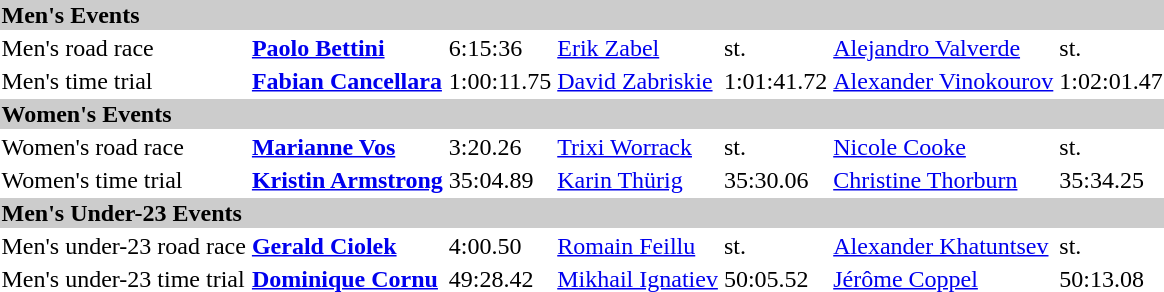<table>
<tr bgcolor="#cccccc">
<td colspan=7><strong>Men's Events</strong></td>
</tr>
<tr>
<td>Men's road race <br></td>
<td><strong><a href='#'>Paolo Bettini</a></strong><br><small></small></td>
<td>6:15:36</td>
<td><a href='#'>Erik Zabel</a><br><small></small></td>
<td>st.</td>
<td><a href='#'>Alejandro Valverde</a><br><small></small></td>
<td>st.</td>
</tr>
<tr>
<td>Men's time trial<br></td>
<td><strong><a href='#'>Fabian Cancellara</a></strong><br><small></small></td>
<td>1:00:11.75</td>
<td><a href='#'>David Zabriskie</a><br><small></small></td>
<td>1:01:41.72</td>
<td><a href='#'>Alexander Vinokourov</a><br><small></small></td>
<td>1:02:01.47</td>
</tr>
<tr bgcolor="#cccccc">
<td colspan=7><strong>Women's Events</strong></td>
</tr>
<tr>
<td>Women's road race<br></td>
<td><strong><a href='#'>Marianne Vos</a></strong><br><small></small></td>
<td>3:20.26</td>
<td><a href='#'>Trixi Worrack</a> <br><small></small></td>
<td>st.</td>
<td><a href='#'>Nicole Cooke</a><br><small></small></td>
<td>st.</td>
</tr>
<tr>
<td>Women's time trial<br></td>
<td><strong><a href='#'>Kristin Armstrong</a></strong><br><small></small></td>
<td>35:04.89</td>
<td><a href='#'>Karin Thürig</a><br><small></small></td>
<td>35:30.06</td>
<td><a href='#'>Christine Thorburn</a><br><small></small></td>
<td>35:34.25</td>
</tr>
<tr bgcolor="#cccccc">
<td colspan=7><strong>Men's Under-23 Events</strong></td>
</tr>
<tr>
<td>Men's under-23 road race<br></td>
<td><strong><a href='#'>Gerald Ciolek</a></strong><br><small></small></td>
<td>4:00.50</td>
<td><a href='#'>Romain Feillu</a> <br><small></small></td>
<td>st.</td>
<td><a href='#'>Alexander Khatuntsev</a><br><small></small></td>
<td>st.</td>
</tr>
<tr>
<td>Men's under-23 time trial<br></td>
<td><strong><a href='#'>Dominique Cornu</a></strong><br><small></small></td>
<td>49:28.42</td>
<td><a href='#'>Mikhail Ignatiev</a><br><small></small></td>
<td>50:05.52</td>
<td><a href='#'>Jérôme Coppel</a><br><small></small></td>
<td>50:13.08</td>
</tr>
<tr>
</tr>
</table>
